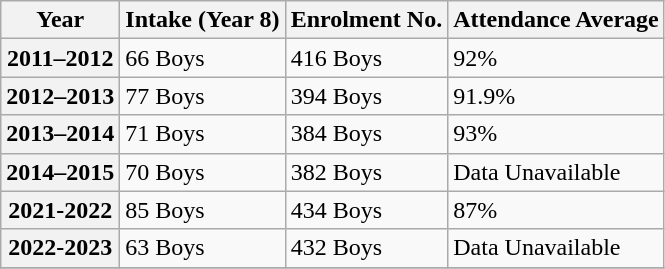<table class="wikitable sortable plainrowheaders">
<tr>
<th scope="col">Year</th>
<th scope="col">Intake (Year 8)</th>
<th scope="col">Enrolment No.</th>
<th scope="col" class="unsortable">Attendance Average</th>
</tr>
<tr>
<th scope="row" style=text-align:center>2011–2012</th>
<td>66 Boys</td>
<td>416 Boys</td>
<td>92%</td>
</tr>
<tr>
<th scope="row" style=text-align:center>2012–2013</th>
<td>77 Boys </td>
<td>394 Boys </td>
<td>91.9% </td>
</tr>
<tr>
<th scope="row" style=text-align:center>2013–2014</th>
<td>71 Boys </td>
<td>384 Boys </td>
<td>93% </td>
</tr>
<tr>
<th scope="row" style=text-align:center>2014–2015</th>
<td>70 Boys </td>
<td>382 Boys </td>
<td>Data Unavailable</td>
</tr>
<tr>
<th scope="row" style=text-align:center>2021-2022</th>
<td>85 Boys </td>
<td>434 Boys </td>
<td>87% </td>
</tr>
<tr>
<th scope="row" style=text-align:center>2022-2023</th>
<td>63 Boys </td>
<td>432 Boys </td>
<td>Data Unavailable</td>
</tr>
<tr>
</tr>
</table>
